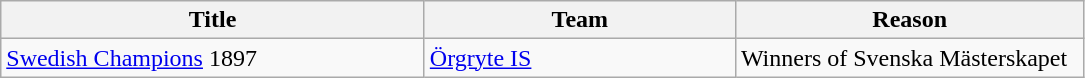<table class="wikitable" style="text-align: left;">
<tr>
<th style="width: 275px;">Title</th>
<th style="width: 200px;">Team</th>
<th style="width: 225px;">Reason</th>
</tr>
<tr>
<td><a href='#'>Swedish Champions</a> 1897</td>
<td><a href='#'>Örgryte IS</a></td>
<td>Winners of Svenska Mästerskapet</td>
</tr>
</table>
